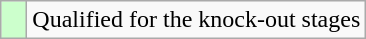<table class="wikitable">
<tr>
<td width=10px bgcolor="#ccffcc"></td>
<td>Qualified for the knock-out stages</td>
</tr>
</table>
